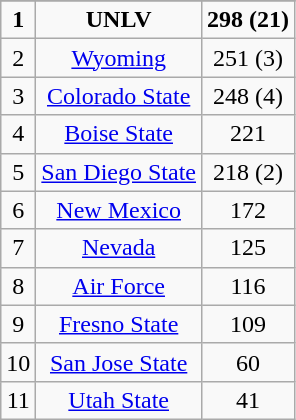<table class="wikitable">
<tr align=center>
</tr>
<tr align="center">
<td><strong>1</strong></td>
<td><strong>UNLV</strong></td>
<td><strong>298 (21)</strong></td>
</tr>
<tr align="center">
<td>2</td>
<td><a href='#'>Wyoming</a></td>
<td>251 (3)</td>
</tr>
<tr align="center">
<td>3</td>
<td><a href='#'>Colorado State</a></td>
<td>248 (4)</td>
</tr>
<tr align="center">
<td>4</td>
<td><a href='#'>Boise State</a></td>
<td>221</td>
</tr>
<tr align="center">
<td>5</td>
<td><a href='#'>San Diego State</a></td>
<td>218 (2)</td>
</tr>
<tr align="center">
<td>6</td>
<td><a href='#'>New Mexico</a></td>
<td>172</td>
</tr>
<tr align="center">
<td>7</td>
<td><a href='#'>Nevada</a></td>
<td>125</td>
</tr>
<tr align="center">
<td>8</td>
<td><a href='#'>Air Force</a></td>
<td>116</td>
</tr>
<tr align="center">
<td>9</td>
<td><a href='#'>Fresno State</a></td>
<td>109</td>
</tr>
<tr align="center">
<td>10</td>
<td><a href='#'>San Jose State</a></td>
<td>60</td>
</tr>
<tr align="center">
<td>11</td>
<td><a href='#'>Utah State</a></td>
<td>41</td>
</tr>
</table>
